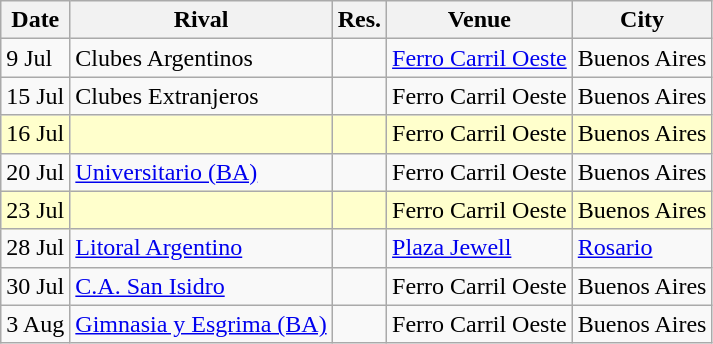<table class=wikitable>
<tr>
<th>Date</th>
<th>Rival</th>
<th>Res.</th>
<th>Venue</th>
<th>City</th>
</tr>
<tr>
<td>9 Jul</td>
<td>Clubes Argentinos</td>
<td></td>
<td><a href='#'>Ferro Carril Oeste</a></td>
<td>Buenos Aires</td>
</tr>
<tr>
<td>15 Jul</td>
<td>Clubes Extranjeros</td>
<td></td>
<td>Ferro Carril Oeste</td>
<td>Buenos Aires</td>
</tr>
<tr bgcolor= #ffffcc>
<td>16 Jul</td>
<td></td>
<td></td>
<td>Ferro Carril Oeste</td>
<td>Buenos Aires</td>
</tr>
<tr>
<td>20 Jul</td>
<td><a href='#'>Universitario (BA)</a></td>
<td></td>
<td>Ferro Carril Oeste</td>
<td>Buenos Aires</td>
</tr>
<tr bgcolor= #ffffcc>
<td>23 Jul</td>
<td></td>
<td></td>
<td>Ferro Carril Oeste</td>
<td>Buenos Aires</td>
</tr>
<tr>
<td>28 Jul</td>
<td><a href='#'>Litoral Argentino</a></td>
<td></td>
<td><a href='#'>Plaza Jewell</a></td>
<td><a href='#'>Rosario</a></td>
</tr>
<tr>
<td>30 Jul</td>
<td><a href='#'>C.A. San Isidro</a></td>
<td></td>
<td>Ferro Carril Oeste</td>
<td>Buenos Aires</td>
</tr>
<tr>
<td>3 Aug</td>
<td><a href='#'>Gimnasia y Esgrima (BA)</a></td>
<td></td>
<td>Ferro Carril Oeste</td>
<td>Buenos Aires</td>
</tr>
</table>
